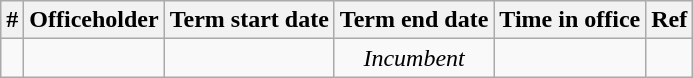<table class='wikitable sortable'>
<tr>
<th>#</th>
<th>Officeholder</th>
<th>Term start date</th>
<th>Term end date</th>
<th>Time in office</th>
<th class="unsortable">Ref</th>
</tr>
<tr>
<td align=center></td>
<td></td>
<td align=center></td>
<td align=center><em>Incumbent</em></td>
<td align=right></td>
<td></td>
</tr>
</table>
